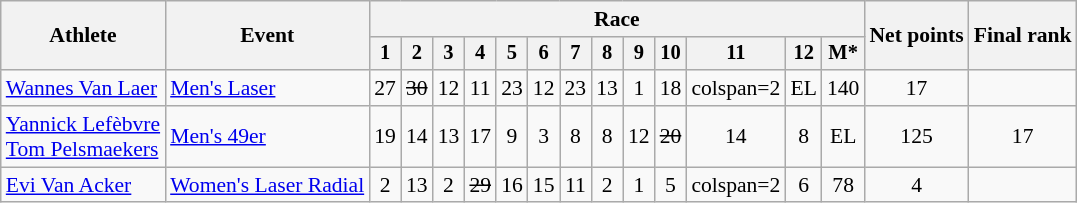<table class="wikitable" style="font-size:90%">
<tr>
<th rowspan="2">Athlete</th>
<th rowspan="2">Event</th>
<th colspan=13>Race</th>
<th rowspan=2>Net points</th>
<th rowspan=2>Final rank</th>
</tr>
<tr style="font-size:95%">
<th>1</th>
<th>2</th>
<th>3</th>
<th>4</th>
<th>5</th>
<th>6</th>
<th>7</th>
<th>8</th>
<th>9</th>
<th>10</th>
<th>11</th>
<th>12</th>
<th>M*</th>
</tr>
<tr align=center>
<td align=left><a href='#'>Wannes Van Laer</a></td>
<td align=left><a href='#'>Men's Laser</a></td>
<td>27</td>
<td><s>30</s></td>
<td>12</td>
<td>11</td>
<td>23</td>
<td>12</td>
<td>23</td>
<td>13</td>
<td>1</td>
<td>18</td>
<td>colspan=2 </td>
<td>EL</td>
<td>140</td>
<td>17</td>
</tr>
<tr align=center>
<td align=left><a href='#'>Yannick Lefèbvre</a><br><a href='#'>Tom Pelsmaekers</a></td>
<td align=left><a href='#'>Men's 49er</a></td>
<td>19</td>
<td>14</td>
<td>13</td>
<td>17</td>
<td>9</td>
<td>3</td>
<td>8</td>
<td>8</td>
<td>12</td>
<td><s>20</s></td>
<td>14</td>
<td>8</td>
<td>EL</td>
<td>125</td>
<td>17</td>
</tr>
<tr align=center>
<td align=left><a href='#'>Evi Van Acker</a></td>
<td align=left><a href='#'>Women's Laser Radial</a></td>
<td>2</td>
<td>13</td>
<td>2</td>
<td><s>29</s></td>
<td>16</td>
<td>15</td>
<td>11</td>
<td>2</td>
<td>1</td>
<td>5</td>
<td>colspan=2 </td>
<td>6</td>
<td>78</td>
<td>4</td>
</tr>
</table>
